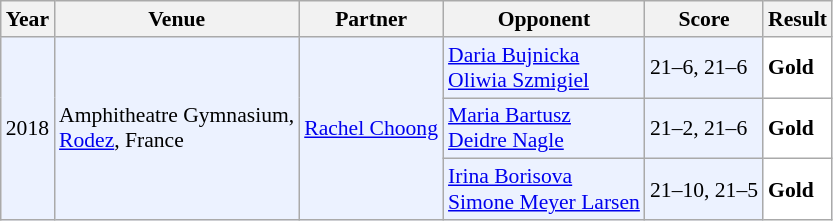<table class="sortable wikitable" style="font-size: 90%;">
<tr>
<th>Year</th>
<th>Venue</th>
<th>Partner</th>
<th>Opponent</th>
<th>Score</th>
<th>Result</th>
</tr>
<tr style="background:#ECF2FF">
<td rowspan="3" align="center">2018</td>
<td rowspan="3" align="left">Amphitheatre Gymnasium,<br><a href='#'>Rodez</a>, France</td>
<td rowspan="3"> <a href='#'>Rachel Choong</a></td>
<td align="left"> <a href='#'>Daria Bujnicka</a><br> <a href='#'>Oliwia Szmigiel</a></td>
<td align="left">21–6, 21–6</td>
<td style="text-align:left; background:white"> <strong>Gold</strong></td>
</tr>
<tr style="background:#ECF2FF">
<td align="left"> <a href='#'>Maria Bartusz</a><br> <a href='#'>Deidre Nagle</a></td>
<td align="left">21–2, 21–6</td>
<td style="text-align:left; background:white"> <strong>Gold</strong></td>
</tr>
<tr style="background:#ECF2FF">
<td align="left"> <a href='#'>Irina Borisova</a><br> <a href='#'>Simone Meyer Larsen</a></td>
<td align="left">21–10, 21–5</td>
<td style="text-align:left; background:white"> <strong>Gold</strong></td>
</tr>
</table>
